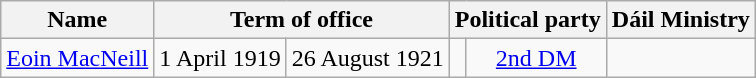<table class="wikitable" style="text-align:center; font-size:100%;">
<tr>
<th>Name</th>
<th colspan=2>Term of office</th>
<th colspan=2>Political party</th>
<th>Dáil Ministry</th>
</tr>
<tr>
<td><a href='#'>Eoin MacNeill</a></td>
<td>1 April 1919</td>
<td>26 August 1921</td>
<td></td>
<td><a href='#'>2nd DM</a></td>
</tr>
</table>
